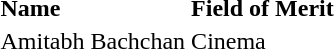<table>
<tr>
<td><strong>Name</strong></td>
<td><strong>Field of Merit</strong></td>
</tr>
<tr>
<td>Amitabh Bachchan</td>
<td>Cinema</td>
</tr>
</table>
